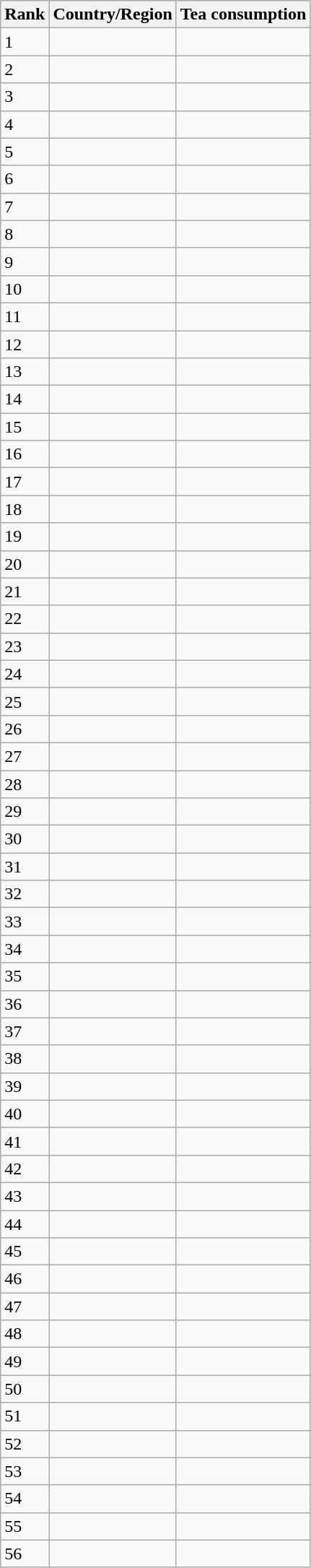<table class="wikitable sortable">
<tr>
<th>Rank</th>
<th>Country/Region</th>
<th>Tea consumption</th>
</tr>
<tr>
<td>1</td>
<td></td>
<td></td>
</tr>
<tr>
<td>2</td>
<td></td>
<td></td>
</tr>
<tr>
<td>3</td>
<td></td>
<td></td>
</tr>
<tr>
<td>4</td>
<td></td>
<td></td>
</tr>
<tr>
<td>5</td>
<td></td>
<td></td>
</tr>
<tr>
<td>6</td>
<td></td>
<td></td>
</tr>
<tr>
<td>7</td>
<td></td>
<td></td>
</tr>
<tr>
<td>8</td>
<td></td>
<td></td>
</tr>
<tr>
<td>9</td>
<td></td>
<td></td>
</tr>
<tr>
<td>10</td>
<td></td>
<td></td>
</tr>
<tr>
<td>11</td>
<td></td>
<td></td>
</tr>
<tr>
<td>12</td>
<td></td>
<td></td>
</tr>
<tr>
<td>13</td>
<td></td>
<td></td>
</tr>
<tr>
<td>14</td>
<td></td>
<td></td>
</tr>
<tr>
<td>15</td>
<td></td>
<td></td>
</tr>
<tr>
<td>16</td>
<td></td>
<td></td>
</tr>
<tr>
<td>17</td>
<td></td>
<td></td>
</tr>
<tr>
<td>18</td>
<td></td>
<td></td>
</tr>
<tr>
<td>19</td>
<td></td>
<td></td>
</tr>
<tr>
<td>20</td>
<td></td>
<td></td>
</tr>
<tr>
<td>21</td>
<td></td>
<td></td>
</tr>
<tr>
<td>22</td>
<td></td>
<td></td>
</tr>
<tr>
<td>23</td>
<td></td>
<td></td>
</tr>
<tr>
<td>24</td>
<td></td>
<td></td>
</tr>
<tr>
<td>25</td>
<td></td>
<td></td>
</tr>
<tr>
<td>26</td>
<td></td>
<td></td>
</tr>
<tr>
<td>27</td>
<td></td>
<td></td>
</tr>
<tr>
<td>28</td>
<td></td>
<td></td>
</tr>
<tr>
<td>29</td>
<td></td>
<td></td>
</tr>
<tr>
<td>30</td>
<td></td>
<td></td>
</tr>
<tr>
<td>31</td>
<td></td>
<td></td>
</tr>
<tr>
<td>32</td>
<td></td>
<td></td>
</tr>
<tr>
<td>33</td>
<td></td>
<td></td>
</tr>
<tr>
<td>34</td>
<td></td>
<td></td>
</tr>
<tr>
<td>35</td>
<td></td>
<td></td>
</tr>
<tr>
<td>36</td>
<td></td>
<td></td>
</tr>
<tr>
<td>37</td>
<td></td>
<td></td>
</tr>
<tr>
<td>38</td>
<td></td>
<td></td>
</tr>
<tr>
<td>39</td>
<td></td>
<td></td>
</tr>
<tr>
<td>40</td>
<td></td>
<td></td>
</tr>
<tr>
<td>41</td>
<td></td>
<td></td>
</tr>
<tr>
<td>42</td>
<td></td>
<td></td>
</tr>
<tr>
<td>43</td>
<td></td>
<td></td>
</tr>
<tr>
<td>44</td>
<td></td>
<td></td>
</tr>
<tr>
<td>45</td>
<td></td>
<td></td>
</tr>
<tr>
<td>46</td>
<td></td>
<td></td>
</tr>
<tr>
<td>47</td>
<td></td>
<td></td>
</tr>
<tr>
<td>48</td>
<td></td>
<td></td>
</tr>
<tr>
<td>49</td>
<td></td>
<td></td>
</tr>
<tr>
<td>50</td>
<td></td>
<td></td>
</tr>
<tr>
<td>51</td>
<td></td>
<td></td>
</tr>
<tr>
<td>52</td>
<td></td>
<td></td>
</tr>
<tr>
<td>53</td>
<td></td>
<td></td>
</tr>
<tr>
<td>54</td>
<td></td>
<td></td>
</tr>
<tr>
<td>55</td>
<td></td>
<td></td>
</tr>
<tr>
<td>56</td>
<td></td>
<td></td>
</tr>
</table>
